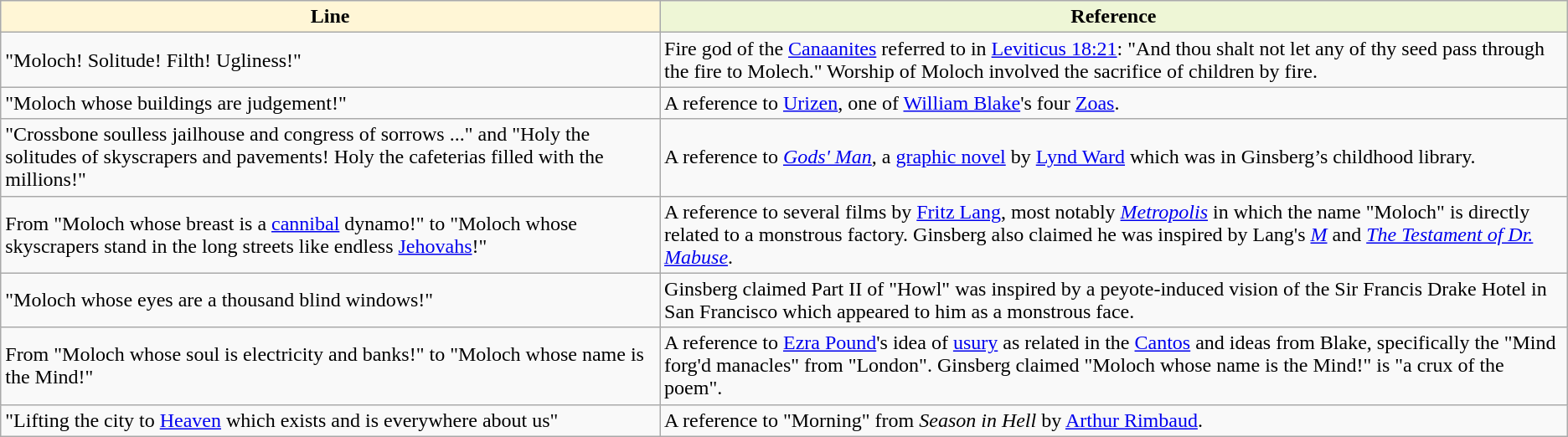<table class="wikitable">
<tr>
<th style="background:#FFF6D6;">Line</th>
<th colspan="2" style="background:#EEF6D6;">Reference</th>
</tr>
<tr>
<td>"Moloch! Solitude! Filth! Ugliness!"</td>
<td>Fire god of the <a href='#'>Canaanites</a> referred to in <a href='#'>Leviticus 18:21</a>: "And thou shalt not let any of thy seed pass through the fire to Molech." Worship of Moloch involved the sacrifice of children by fire.</td>
</tr>
<tr>
<td>"Moloch whose buildings are judgement!"</td>
<td>A reference to <a href='#'>Urizen</a>, one of <a href='#'>William Blake</a>'s four <a href='#'>Zoas</a>.</td>
</tr>
<tr>
<td>"Crossbone soulless jailhouse and congress of sorrows ..." and "Holy the solitudes of skyscrapers and pavements! Holy the cafeterias filled with the millions!"</td>
<td>A reference to <em><a href='#'>Gods' Man</a></em>, a <a href='#'>graphic novel</a> by <a href='#'>Lynd Ward</a> which was in Ginsberg’s childhood library.</td>
</tr>
<tr>
<td>From "Moloch whose breast is a <a href='#'>cannibal</a> dynamo!" to "Moloch whose skyscrapers stand in the long streets like endless <a href='#'>Jehovahs</a>!"</td>
<td>A reference to several films by <a href='#'>Fritz Lang</a>, most notably <em><a href='#'>Metropolis</a></em> in which the name "Moloch" is directly related to a monstrous factory. Ginsberg also claimed he was inspired by Lang's <a href='#'><em>M</em></a> and <em><a href='#'>The Testament of Dr. Mabuse</a></em>.</td>
</tr>
<tr>
<td>"Moloch whose eyes are a thousand blind windows!"</td>
<td>Ginsberg claimed Part II of "Howl" was inspired by a peyote-induced vision of the Sir Francis Drake Hotel in San Francisco which appeared to him as a monstrous face.</td>
</tr>
<tr>
<td>From "Moloch whose soul is electricity and banks!" to "Moloch whose name is the Mind!"</td>
<td>A reference to <a href='#'>Ezra Pound</a>'s idea of <a href='#'>usury</a> as related in the <a href='#'>Cantos</a> and ideas from Blake, specifically the "Mind forg'd manacles" from "London". Ginsberg claimed "Moloch whose name is the Mind!" is "a crux of the poem".</td>
</tr>
<tr>
<td>"Lifting the city to <a href='#'>Heaven</a> which exists and is everywhere about us"</td>
<td>A reference to "Morning" from <em>Season in Hell</em> by <a href='#'>Arthur Rimbaud</a>.</td>
</tr>
</table>
